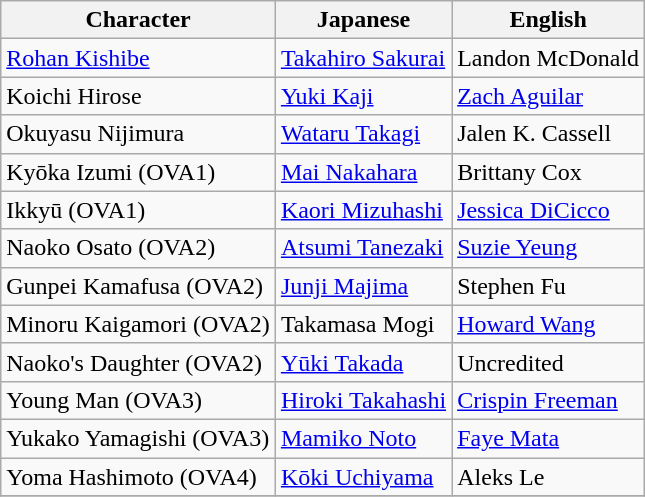<table class="wikitable">
<tr>
<th>Character</th>
<th>Japanese</th>
<th>English</th>
</tr>
<tr>
<td><a href='#'>Rohan Kishibe</a></td>
<td><a href='#'>Takahiro Sakurai</a></td>
<td>Landon McDonald</td>
</tr>
<tr>
<td>Koichi Hirose</td>
<td><a href='#'>Yuki Kaji</a></td>
<td><a href='#'>Zach Aguilar</a></td>
</tr>
<tr>
<td>Okuyasu Nijimura</td>
<td><a href='#'>Wataru Takagi</a></td>
<td>Jalen K. Cassell</td>
</tr>
<tr>
<td>Kyōka Izumi (OVA1)</td>
<td><a href='#'>Mai Nakahara</a></td>
<td>Brittany Cox</td>
</tr>
<tr>
<td>Ikkyū (OVA1)</td>
<td><a href='#'>Kaori Mizuhashi</a></td>
<td><a href='#'>Jessica DiCicco</a></td>
</tr>
<tr>
<td>Naoko Osato (OVA2)</td>
<td><a href='#'>Atsumi Tanezaki</a></td>
<td><a href='#'>Suzie Yeung</a></td>
</tr>
<tr>
<td>Gunpei Kamafusa (OVA2)</td>
<td><a href='#'>Junji Majima</a></td>
<td>Stephen Fu</td>
</tr>
<tr>
<td>Minoru Kaigamori (OVA2)</td>
<td>Takamasa Mogi</td>
<td><a href='#'>Howard Wang</a></td>
</tr>
<tr>
<td>Naoko's Daughter (OVA2)</td>
<td><a href='#'>Yūki Takada</a></td>
<td>Uncredited</td>
</tr>
<tr>
<td>Young Man (OVA3)</td>
<td><a href='#'>Hiroki Takahashi</a></td>
<td><a href='#'>Crispin Freeman</a></td>
</tr>
<tr>
<td>Yukako Yamagishi (OVA3)</td>
<td><a href='#'>Mamiko Noto</a></td>
<td><a href='#'>Faye Mata</a></td>
</tr>
<tr>
<td>Yoma Hashimoto (OVA4)</td>
<td><a href='#'>Kōki Uchiyama</a></td>
<td>Aleks Le</td>
</tr>
<tr>
</tr>
</table>
